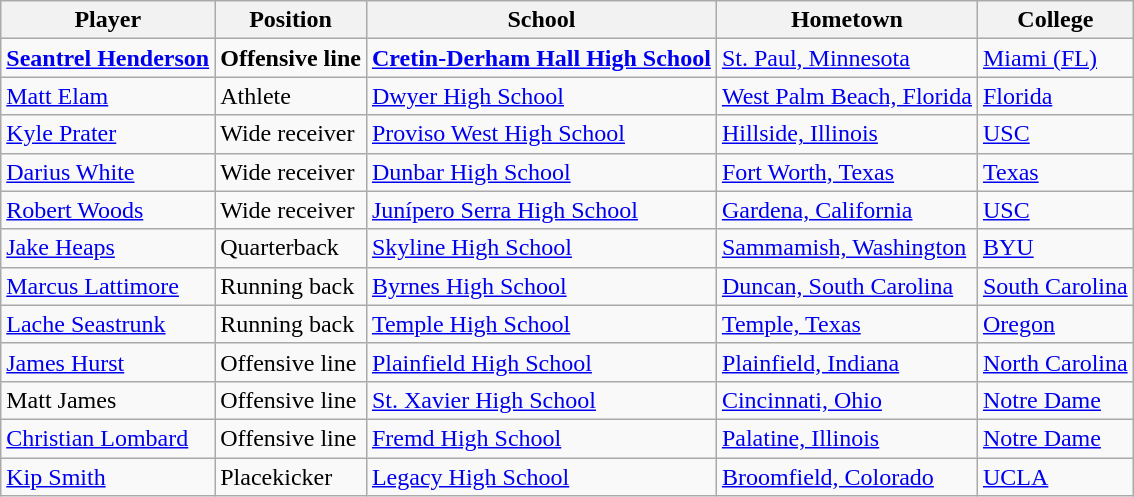<table class="wikitable">
<tr>
<th>Player</th>
<th>Position</th>
<th>School</th>
<th>Hometown</th>
<th>College</th>
</tr>
<tr>
<td><strong><a href='#'>Seantrel Henderson</a></strong></td>
<td><strong>Offensive line</strong></td>
<td><strong><a href='#'>Cretin-Derham Hall High School</a></strong></td>
<td><a href='#'>St. Paul, Minnesota</a></td>
<td><a href='#'>Miami (FL)</a></td>
</tr>
<tr>
<td><a href='#'>Matt Elam</a></td>
<td>Athlete</td>
<td><a href='#'>Dwyer High School</a></td>
<td><a href='#'>West Palm Beach, Florida</a></td>
<td><a href='#'>Florida</a></td>
</tr>
<tr>
<td><a href='#'>Kyle Prater</a></td>
<td>Wide receiver</td>
<td><a href='#'>Proviso West High School</a></td>
<td><a href='#'>Hillside, Illinois</a></td>
<td><a href='#'>USC</a></td>
</tr>
<tr>
<td><a href='#'>Darius White</a></td>
<td>Wide receiver</td>
<td><a href='#'>Dunbar High School</a></td>
<td><a href='#'>Fort Worth, Texas</a></td>
<td><a href='#'>Texas</a></td>
</tr>
<tr>
<td><a href='#'>Robert Woods</a></td>
<td>Wide receiver</td>
<td><a href='#'>Junípero Serra High School</a></td>
<td><a href='#'>Gardena, California</a></td>
<td><a href='#'>USC</a></td>
</tr>
<tr>
<td><a href='#'>Jake Heaps</a></td>
<td>Quarterback</td>
<td><a href='#'>Skyline High School</a></td>
<td><a href='#'>Sammamish, Washington</a></td>
<td><a href='#'>BYU</a></td>
</tr>
<tr>
<td><a href='#'>Marcus Lattimore</a></td>
<td>Running back</td>
<td><a href='#'>Byrnes High School</a></td>
<td><a href='#'>Duncan, South Carolina</a></td>
<td><a href='#'>South Carolina</a></td>
</tr>
<tr>
<td><a href='#'>Lache Seastrunk</a></td>
<td>Running back</td>
<td><a href='#'>Temple High School</a></td>
<td><a href='#'>Temple, Texas</a></td>
<td><a href='#'>Oregon</a></td>
</tr>
<tr>
<td><a href='#'>James Hurst</a></td>
<td>Offensive line</td>
<td><a href='#'>Plainfield High School</a></td>
<td><a href='#'>Plainfield, Indiana</a></td>
<td><a href='#'>North Carolina</a></td>
</tr>
<tr>
<td>Matt James</td>
<td>Offensive line</td>
<td><a href='#'>St. Xavier High School</a></td>
<td><a href='#'>Cincinnati, Ohio</a></td>
<td><a href='#'>Notre Dame</a></td>
</tr>
<tr>
<td><a href='#'>Christian Lombard</a></td>
<td>Offensive line</td>
<td><a href='#'>Fremd High School</a></td>
<td><a href='#'>Palatine, Illinois</a></td>
<td><a href='#'>Notre Dame</a></td>
</tr>
<tr>
<td><a href='#'>Kip Smith</a></td>
<td>Placekicker</td>
<td><a href='#'>Legacy High School</a></td>
<td><a href='#'>Broomfield, Colorado</a></td>
<td><a href='#'>UCLA</a></td>
</tr>
</table>
